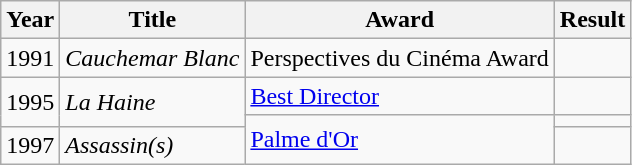<table class="wikitable">
<tr>
<th>Year</th>
<th>Title</th>
<th>Award</th>
<th>Result</th>
</tr>
<tr>
<td>1991</td>
<td><em>Cauchemar Blanc</em></td>
<td>Perspectives du Cinéma Award</td>
<td></td>
</tr>
<tr>
<td rowspan=2>1995</td>
<td rowspan=2><em>La Haine</em></td>
<td><a href='#'>Best Director</a></td>
<td></td>
</tr>
<tr>
<td rowspan=2><a href='#'>Palme d'Or</a></td>
<td></td>
</tr>
<tr>
<td>1997</td>
<td><em>Assassin(s)</em></td>
<td></td>
</tr>
</table>
